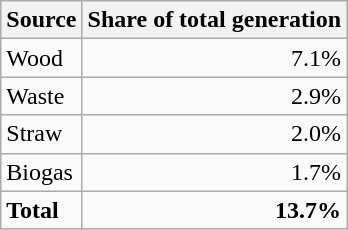<table style="text-align: right" class="wikitable">
<tr>
<th>Source</th>
<th>Share of total generation</th>
</tr>
<tr>
<td align="left">Wood</td>
<td>7.1%</td>
</tr>
<tr>
<td align="left">Waste</td>
<td>2.9%</td>
</tr>
<tr>
<td align="left">Straw</td>
<td>2.0%</td>
</tr>
<tr>
<td align="left">Biogas</td>
<td>1.7%</td>
</tr>
<tr>
<td align="left"><strong>Total</strong></td>
<td><strong>13.7%</strong></td>
</tr>
</table>
